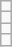<table class="wikitable">
<tr>
<td></td>
</tr>
<tr>
<td></td>
</tr>
<tr>
<td></td>
</tr>
<tr>
<td></td>
</tr>
</table>
